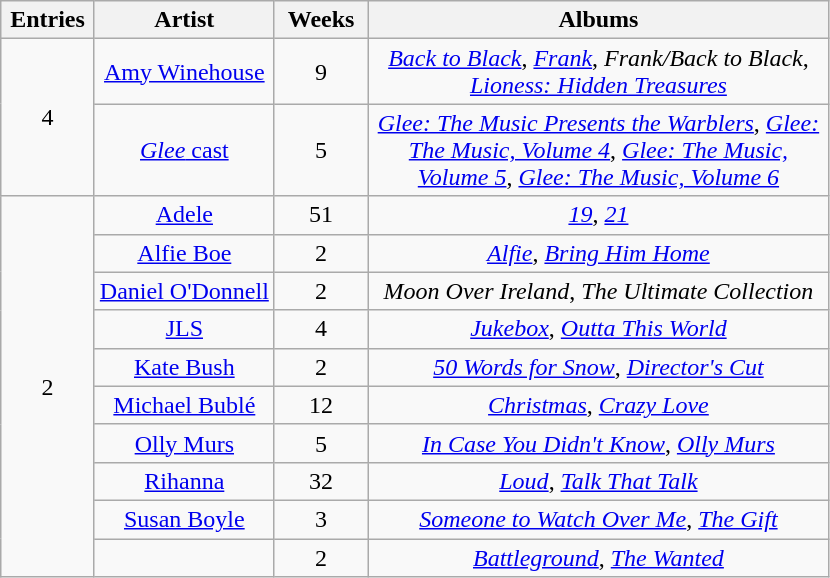<table class="wikitable sortable" style="text-align: center;">
<tr>
<th scope="col" style="width:55px;" data-sort-type="number">Entries</th>
<th scope="col" style="text-align:center;">Artist</th>
<th scope="col" style="width:55px;" data-sort-type="number">Weeks</th>
<th scope="col" style="width:300px;">Albums</th>
</tr>
<tr>
<td rowspan="2">4</td>
<td><a href='#'>Amy Winehouse</a></td>
<td>9</td>
<td><em><a href='#'>Back to Black</a></em>, <em><a href='#'>Frank</a></em>, <em>Frank/Back to Black</em>, <em><a href='#'>Lioness: Hidden Treasures</a></em></td>
</tr>
<tr>
<td><a href='#'><em>Glee</em> cast</a></td>
<td>5</td>
<td><em><a href='#'>Glee: The Music Presents the Warblers</a></em>, <em><a href='#'>Glee: The Music, Volume 4</a></em>, <em><a href='#'>Glee: The Music, Volume 5</a></em>, <em><a href='#'>Glee: The Music, Volume 6</a></em></td>
</tr>
<tr>
<td rowspan="10">2</td>
<td><a href='#'>Adele</a></td>
<td>51</td>
<td><em><a href='#'>19</a></em>, <em><a href='#'>21</a></em></td>
</tr>
<tr>
<td><a href='#'>Alfie Boe</a></td>
<td>2</td>
<td><em><a href='#'>Alfie</a></em>, <em><a href='#'>Bring Him Home</a></em></td>
</tr>
<tr>
<td><a href='#'>Daniel O'Donnell</a></td>
<td>2</td>
<td><em>Moon Over Ireland</em>, <em>The Ultimate Collection</em></td>
</tr>
<tr>
<td><a href='#'>JLS</a></td>
<td>4</td>
<td><em><a href='#'>Jukebox</a></em>, <em><a href='#'>Outta This World</a></em></td>
</tr>
<tr>
<td><a href='#'>Kate Bush</a></td>
<td>2</td>
<td><em><a href='#'>50 Words for Snow</a></em>, <em><a href='#'>Director's Cut</a></em></td>
</tr>
<tr>
<td><a href='#'>Michael Bublé</a></td>
<td>12</td>
<td><em><a href='#'>Christmas</a></em>, <em><a href='#'>Crazy Love</a></em></td>
</tr>
<tr>
<td><a href='#'>Olly Murs</a></td>
<td>5</td>
<td><em><a href='#'>In Case You Didn't Know</a></em>, <em><a href='#'>Olly Murs</a></em></td>
</tr>
<tr>
<td><a href='#'>Rihanna</a></td>
<td>32</td>
<td><em><a href='#'>Loud</a></em>, <em><a href='#'>Talk That Talk</a></em></td>
</tr>
<tr>
<td><a href='#'>Susan Boyle</a></td>
<td>3</td>
<td><em><a href='#'>Someone to Watch Over Me</a></em>, <em><a href='#'>The Gift</a></em></td>
</tr>
<tr>
<td></td>
<td>2</td>
<td><em><a href='#'>Battleground</a></em>, <em><a href='#'>The Wanted</a></em></td>
</tr>
</table>
